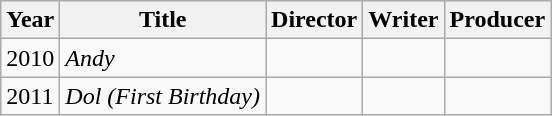<table class="wikitable plainrowheaders">
<tr>
<th scope="col">Year</th>
<th scope="col">Title</th>
<th scope="col">Director</th>
<th scope="col">Writer</th>
<th scope="col">Producer</th>
</tr>
<tr>
<td>2010</td>
<td><em>Andy</em></td>
<td></td>
<td></td>
<td></td>
</tr>
<tr>
<td>2011</td>
<td><em>Dol (First Birthday)</em></td>
<td></td>
<td></td>
<td></td>
</tr>
</table>
